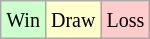<table class="wikitable">
<tr>
<td style="background-color: #CCFFCC;"><small>Win</small></td>
<td style="background-color: #FFFFCC;"><small>Draw</small></td>
<td style="background-color: #FFCCCC;"><small>Loss</small></td>
</tr>
</table>
